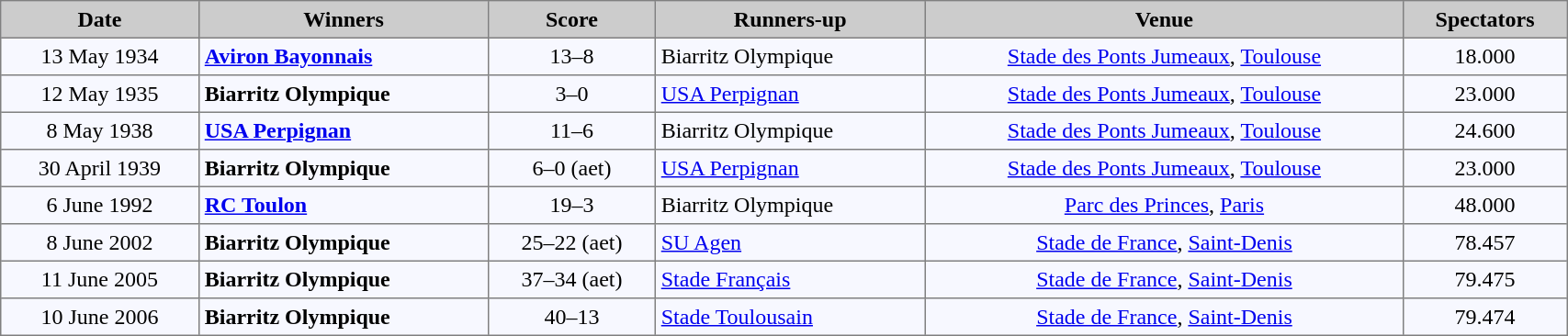<table bgcolor="#f7f8ff" cellpadding="4" width="90%" cellspacing="0" border="1" style="font-size: 100%; border: grey solid 1px; border-collapse: collapse;">
<tr bgcolor="#CCCCCC">
<td align=center><strong>Date</strong></td>
<td align=center><strong>Winners</strong></td>
<td align=center><strong>Score</strong></td>
<td align=center><strong>Runners-up</strong></td>
<td align=center><strong>Venue</strong></td>
<td align=center><strong>Spectators</strong></td>
</tr>
<tr>
<td align=center>13 May 1934</td>
<td><strong><a href='#'>Aviron Bayonnais</a></strong></td>
<td align=center>13–8</td>
<td>Biarritz Olympique</td>
<td align=center><a href='#'>Stade des Ponts Jumeaux</a>, <a href='#'>Toulouse</a></td>
<td align=center>18.000</td>
</tr>
<tr>
<td align=center>12 May 1935</td>
<td><strong>Biarritz Olympique</strong></td>
<td align=center>3–0</td>
<td><a href='#'>USA Perpignan</a></td>
<td align=center><a href='#'>Stade des Ponts Jumeaux</a>, <a href='#'>Toulouse</a></td>
<td align=center>23.000</td>
</tr>
<tr>
<td align=center>8 May 1938</td>
<td><strong><a href='#'>USA Perpignan</a></strong></td>
<td align=center>11–6</td>
<td>Biarritz Olympique</td>
<td align=center><a href='#'>Stade des Ponts Jumeaux</a>, <a href='#'>Toulouse</a></td>
<td align=center>24.600</td>
</tr>
<tr>
<td align=center>30 April 1939</td>
<td><strong>Biarritz Olympique</strong></td>
<td align=center>6–0 (aet)</td>
<td><a href='#'>USA Perpignan</a></td>
<td align=center><a href='#'>Stade des Ponts Jumeaux</a>, <a href='#'>Toulouse</a></td>
<td align=center>23.000</td>
</tr>
<tr>
<td align=center>6 June 1992</td>
<td><strong><a href='#'>RC Toulon</a></strong></td>
<td align=center>19–3</td>
<td>Biarritz Olympique</td>
<td align=center><a href='#'>Parc des Princes</a>, <a href='#'>Paris</a></td>
<td align=center>48.000</td>
</tr>
<tr>
<td align=center>8 June 2002</td>
<td><strong>Biarritz Olympique</strong></td>
<td align=center>25–22 (aet)</td>
<td><a href='#'>SU Agen</a></td>
<td align=center><a href='#'>Stade de France</a>, <a href='#'>Saint-Denis</a></td>
<td align=center>78.457</td>
</tr>
<tr>
<td align=center>11 June 2005</td>
<td><strong>Biarritz Olympique</strong></td>
<td align=center>37–34 (aet)</td>
<td><a href='#'>Stade Français</a></td>
<td align=center><a href='#'>Stade de France</a>, <a href='#'>Saint-Denis</a></td>
<td align=center>79.475</td>
</tr>
<tr>
<td align=center>10 June 2006</td>
<td><strong>Biarritz Olympique</strong></td>
<td align=center>40–13</td>
<td><a href='#'>Stade Toulousain</a></td>
<td align=center><a href='#'>Stade de France</a>, <a href='#'>Saint-Denis</a></td>
<td align=center>79.474</td>
</tr>
</table>
